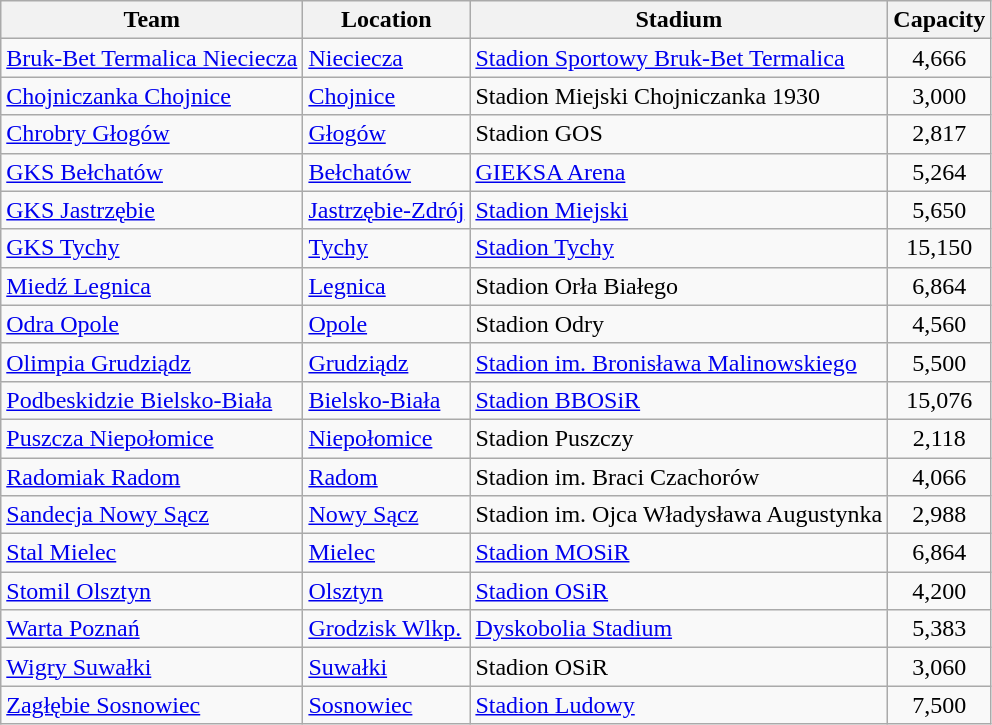<table class="wikitable sortable">
<tr>
<th>Team</th>
<th>Location</th>
<th>Stadium</th>
<th>Capacity</th>
</tr>
<tr>
<td><a href='#'>Bruk-Bet Termalica Nieciecza</a></td>
<td><a href='#'>Nieciecza</a></td>
<td><a href='#'>Stadion Sportowy Bruk-Bet Termalica</a></td>
<td style="text-align:center;">4,666</td>
</tr>
<tr>
<td><a href='#'>Chojniczanka Chojnice</a></td>
<td><a href='#'>Chojnice</a></td>
<td>Stadion Miejski Chojniczanka 1930</td>
<td style="text-align:center;">3,000</td>
</tr>
<tr>
<td><a href='#'>Chrobry Głogów</a></td>
<td><a href='#'>Głogów</a></td>
<td>Stadion GOS</td>
<td style="text-align:center;">2,817</td>
</tr>
<tr>
<td><a href='#'>GKS Bełchatów</a></td>
<td><a href='#'>Bełchatów</a></td>
<td><a href='#'>GIEKSA Arena</a></td>
<td style="text-align:center;">5,264</td>
</tr>
<tr>
<td><a href='#'>GKS Jastrzębie</a></td>
<td><a href='#'>Jastrzębie-Zdrój</a></td>
<td><a href='#'>Stadion Miejski</a></td>
<td style="text-align:center;">5,650</td>
</tr>
<tr>
<td><a href='#'>GKS Tychy</a></td>
<td><a href='#'>Tychy</a></td>
<td><a href='#'>Stadion Tychy</a></td>
<td style="text-align:center;">15,150</td>
</tr>
<tr>
<td><a href='#'>Miedź Legnica</a></td>
<td><a href='#'>Legnica</a></td>
<td>Stadion Orła Białego</td>
<td style="text-align:center;">6,864</td>
</tr>
<tr>
<td><a href='#'>Odra Opole</a></td>
<td><a href='#'>Opole</a></td>
<td>Stadion Odry</td>
<td style="text-align:center;">4,560</td>
</tr>
<tr>
<td><a href='#'>Olimpia Grudziądz</a></td>
<td><a href='#'>Grudziądz</a></td>
<td><a href='#'>Stadion im. Bronisława Malinowskiego</a></td>
<td style="text-align:center;">5,500</td>
</tr>
<tr>
<td><a href='#'>Podbeskidzie Bielsko-Biała</a></td>
<td><a href='#'>Bielsko-Biała</a></td>
<td><a href='#'>Stadion BBOSiR</a></td>
<td style="text-align:center;">15,076</td>
</tr>
<tr>
<td><a href='#'>Puszcza Niepołomice</a></td>
<td><a href='#'>Niepołomice</a></td>
<td>Stadion Puszczy</td>
<td style="text-align:center;">2,118</td>
</tr>
<tr>
<td><a href='#'>Radomiak Radom</a></td>
<td><a href='#'>Radom</a></td>
<td>Stadion im. Braci Czachorów</td>
<td style="text-align:center;">4,066</td>
</tr>
<tr>
<td><a href='#'>Sandecja Nowy Sącz</a></td>
<td><a href='#'>Nowy Sącz</a></td>
<td>Stadion im. Ojca Władysława Augustynka</td>
<td style="text-align:center;">2,988</td>
</tr>
<tr>
<td><a href='#'>Stal Mielec</a></td>
<td><a href='#'>Mielec</a></td>
<td><a href='#'>Stadion MOSiR</a></td>
<td style="text-align:center;">6,864</td>
</tr>
<tr>
<td><a href='#'>Stomil Olsztyn</a></td>
<td><a href='#'>Olsztyn</a></td>
<td><a href='#'>Stadion OSiR</a></td>
<td style="text-align:center;">4,200</td>
</tr>
<tr>
<td><a href='#'>Warta Poznań</a></td>
<td><a href='#'>Grodzisk Wlkp.</a></td>
<td><a href='#'>Dyskobolia Stadium</a></td>
<td style="text-align:center;">5,383</td>
</tr>
<tr>
<td><a href='#'>Wigry Suwałki</a></td>
<td><a href='#'>Suwałki</a></td>
<td>Stadion OSiR</td>
<td style="text-align:center;">3,060</td>
</tr>
<tr>
<td><a href='#'>Zagłębie Sosnowiec</a></td>
<td><a href='#'>Sosnowiec</a></td>
<td><a href='#'>Stadion Ludowy</a></td>
<td style="text-align:center;">7,500</td>
</tr>
</table>
